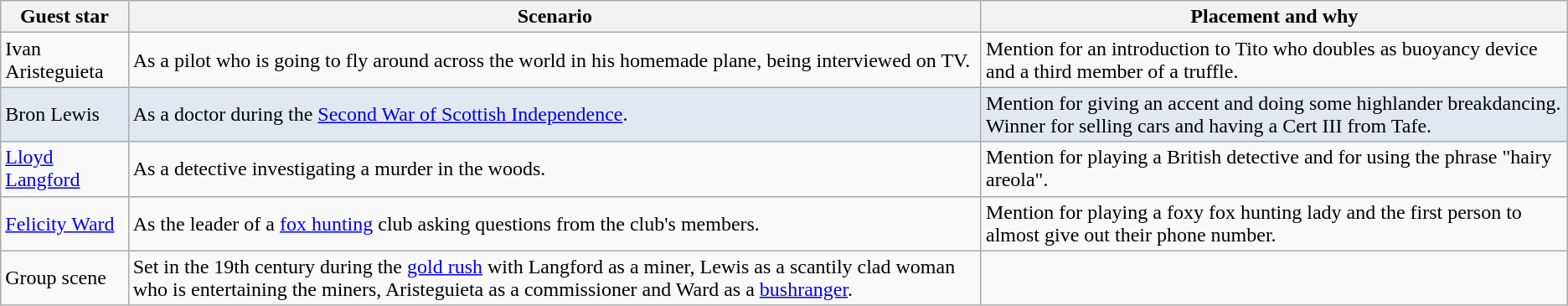<table class="wikitable">
<tr>
<th>Guest star</th>
<th>Scenario</th>
<th>Placement and why</th>
</tr>
<tr>
<td>Ivan Aristeguieta</td>
<td>As a pilot who is going to fly around across the world in his homemade plane, being interviewed on TV.</td>
<td>Mention for an introduction to Tito who doubles as buoyancy device and a third member of a truffle.</td>
</tr>
<tr style="background:#E1E8EF;">
<td>Bron Lewis</td>
<td>As a doctor during the <a href='#'>Second War of Scottish Independence</a>.</td>
<td>Mention for giving an accent and doing some highlander breakdancing. Winner for selling cars and having a Cert III from Tafe.</td>
</tr>
<tr>
<td><a href='#'>Lloyd Langford</a></td>
<td>As a detective investigating a murder in the woods.</td>
<td>Mention for playing a British detective and for using the phrase "hairy areola".</td>
</tr>
<tr>
<td><a href='#'>Felicity Ward</a></td>
<td>As the leader of a <a href='#'>fox hunting</a> club asking questions from the club's members.</td>
<td>Mention for playing a foxy fox hunting lady and the first person to almost give out their phone number.</td>
</tr>
<tr>
<td>Group scene</td>
<td>Set in the 19th century during the <a href='#'>gold rush</a> with Langford as a miner, Lewis as a scantily clad woman who is entertaining the miners, Aristeguieta as a commissioner and Ward as a <a href='#'>bushranger</a>.</td>
<td></td>
</tr>
</table>
